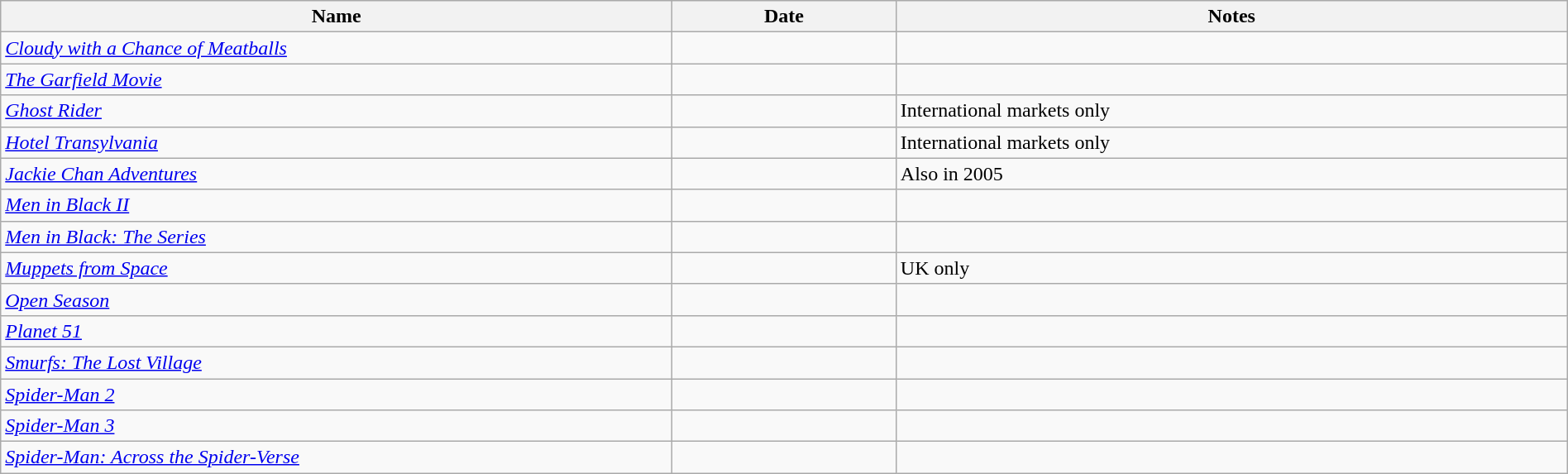<table class="wikitable sortable" style="margin:left; text-align: left; width:100%;">
<tr>
<th width=30%>Name</th>
<th width=10%>Date</th>
<th width=30% class="unsortable">Notes</th>
</tr>
<tr>
<td style="font-style:italic;"><a href='#'>Cloudy with a Chance of Meatballs</a></td>
<td style="text-align:center;"></td>
<td></td>
</tr>
<tr>
<td style="font-style:italic;"><a href='#'>The Garfield Movie</a></td>
<td style="text-align:center;"></td>
<td></td>
</tr>
<tr>
<td style="font-style:italic;"><a href='#'>Ghost Rider</a></td>
<td style="text-align:center;"></td>
<td>International markets only</td>
</tr>
<tr>
<td style="font-style:italic;"><a href='#'>Hotel Transylvania</a></td>
<td style="text-align:center;"></td>
<td>International markets only</td>
</tr>
<tr>
<td style="font-style:italic;"><a href='#'>Jackie Chan Adventures</a></td>
<td style="text-align:center;"></td>
<td>Also in 2005</td>
</tr>
<tr>
<td style="font-style:italic;"><a href='#'>Men in Black II</a></td>
<td style="text-align:center;"></td>
<td></td>
</tr>
<tr>
<td style="font-style:italic;"><a href='#'>Men in Black: The Series</a></td>
<td style="text-align:center;"></td>
<td></td>
</tr>
<tr>
<td style="font-style:italic;"><a href='#'>Muppets from Space</a></td>
<td style="text-align:center;"></td>
<td>UK only</td>
</tr>
<tr>
<td style="font-style:italic;"><a href='#'>Open Season</a></td>
<td style="text-align:center;"></td>
<td></td>
</tr>
<tr>
<td style="font-style:italic;"><a href='#'>Planet 51</a></td>
<td style="text-align:center;"></td>
<td></td>
</tr>
<tr>
<td style="font-style:italic;"><a href='#'>Smurfs: The Lost Village</a></td>
<td style="text-align:center;"></td>
<td></td>
</tr>
<tr>
<td style="font-style:italic;"><a href='#'>Spider-Man 2</a></td>
<td style="text-align:center;"></td>
<td></td>
</tr>
<tr>
<td style="font-style:italic;"><a href='#'>Spider-Man 3</a></td>
<td style="text-align:center;"></td>
<td></td>
</tr>
<tr>
<td style="font-style:italic;"><a href='#'>Spider-Man: Across the Spider-Verse</a></td>
<td style="text-align:center;"></td>
<td></td>
</tr>
</table>
